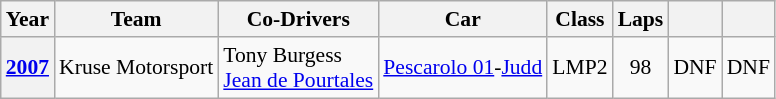<table class="wikitable" style="text-align:center; font-size:90%">
<tr>
<th>Year</th>
<th>Team</th>
<th>Co-Drivers</th>
<th>Car</th>
<th>Class</th>
<th>Laps</th>
<th></th>
<th></th>
</tr>
<tr>
<th><a href='#'>2007</a></th>
<td align="left"> Kruse Motorsport</td>
<td align="left"> Tony Burgess<br> <a href='#'>Jean de Pourtales</a></td>
<td align="left"><a href='#'>Pescarolo 01</a>-<a href='#'>Judd</a></td>
<td>LMP2</td>
<td>98</td>
<td>DNF</td>
<td>DNF</td>
</tr>
</table>
